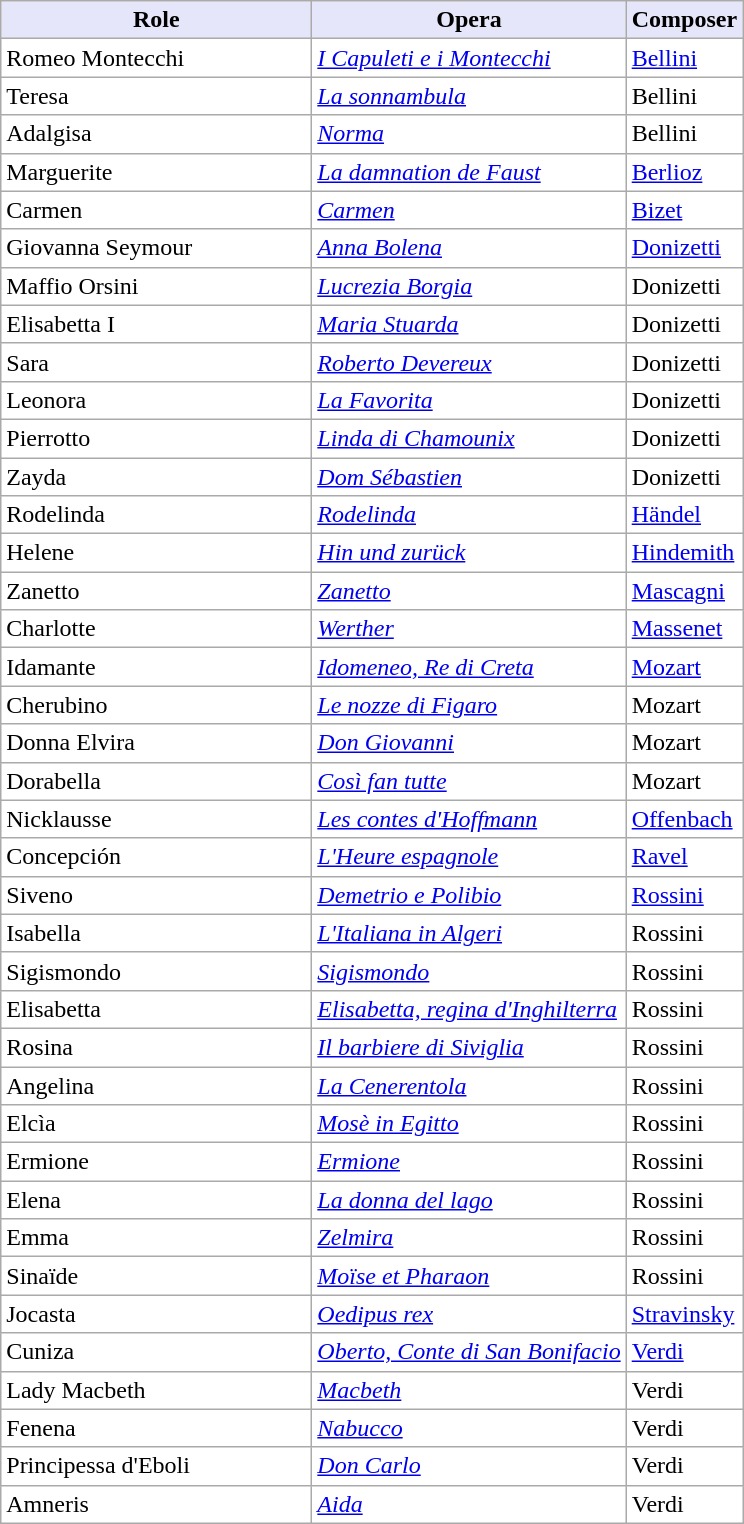<table class="wikitable" border="0" style="background:#ffffff" align="top" class="sortable wikitable">
<tr>
<th width="200 px" style="background:Lavender; color:Black">Role</th>
<th style="background:Lavender; color:Black">Opera</th>
<th width="70 px" style="background:Lavender; color:Black">Composer</th>
</tr>
<tr>
<td>Romeo Montecchi</td>
<td><em><a href='#'>I Capuleti e i Montecchi</a></em></td>
<td><a href='#'>Bellini</a></td>
</tr>
<tr>
<td>Teresa</td>
<td><em><a href='#'>La sonnambula</a></em></td>
<td>Bellini</td>
</tr>
<tr>
<td>Adalgisa</td>
<td><em><a href='#'>Norma</a></em></td>
<td>Bellini</td>
</tr>
<tr>
<td>Marguerite</td>
<td><em><a href='#'>La damnation de Faust</a></em></td>
<td><a href='#'>Berlioz</a></td>
</tr>
<tr>
<td>Carmen</td>
<td><em><a href='#'>Carmen</a></em></td>
<td><a href='#'>Bizet</a></td>
</tr>
<tr>
<td>Giovanna Seymour</td>
<td><em><a href='#'>Anna Bolena</a></em></td>
<td><a href='#'>Donizetti</a></td>
</tr>
<tr>
<td>Maffio Orsini</td>
<td><em><a href='#'>Lucrezia Borgia</a></em></td>
<td>Donizetti</td>
</tr>
<tr>
<td>Elisabetta I</td>
<td><em><a href='#'>Maria Stuarda</a></em></td>
<td>Donizetti</td>
</tr>
<tr>
<td>Sara</td>
<td><em><a href='#'>Roberto Devereux</a></em></td>
<td>Donizetti</td>
</tr>
<tr>
<td>Leonora</td>
<td><em><a href='#'>La Favorita</a></em></td>
<td>Donizetti</td>
</tr>
<tr>
<td>Pierrotto</td>
<td><em><a href='#'>Linda di Chamounix</a></em></td>
<td>Donizetti</td>
</tr>
<tr>
<td>Zayda</td>
<td><em><a href='#'>Dom Sébastien</a></em></td>
<td>Donizetti</td>
</tr>
<tr>
<td>Rodelinda</td>
<td><em><a href='#'>Rodelinda</a></em></td>
<td><a href='#'>Händel</a></td>
</tr>
<tr>
<td>Helene</td>
<td><em><a href='#'>Hin und zurück</a></em></td>
<td><a href='#'>Hindemith</a></td>
</tr>
<tr>
<td>Zanetto</td>
<td><em><a href='#'>Zanetto</a></em></td>
<td><a href='#'>Mascagni</a></td>
</tr>
<tr>
<td>Charlotte</td>
<td><em><a href='#'>Werther</a></em></td>
<td><a href='#'>Massenet</a></td>
</tr>
<tr>
<td>Idamante</td>
<td><em><a href='#'>Idomeneo, Re di Creta</a></em></td>
<td><a href='#'>Mozart</a></td>
</tr>
<tr>
<td>Cherubino</td>
<td><em><a href='#'>Le nozze di Figaro</a></em></td>
<td>Mozart</td>
</tr>
<tr>
<td>Donna Elvira</td>
<td><em><a href='#'>Don Giovanni</a></em></td>
<td>Mozart</td>
</tr>
<tr>
<td>Dorabella</td>
<td><em><a href='#'>Così fan tutte</a></em></td>
<td>Mozart</td>
</tr>
<tr>
<td>Nicklausse</td>
<td><em><a href='#'>Les contes d'Hoffmann</a></em></td>
<td><a href='#'>Offenbach</a></td>
</tr>
<tr>
<td>Concepción</td>
<td><em><a href='#'>L'Heure espagnole</a></em></td>
<td><a href='#'>Ravel</a></td>
</tr>
<tr>
<td>Siveno</td>
<td><em><a href='#'>Demetrio e Polibio</a></em></td>
<td><a href='#'>Rossini</a></td>
</tr>
<tr>
<td>Isabella</td>
<td><em><a href='#'>L'Italiana in Algeri</a></em></td>
<td>Rossini</td>
</tr>
<tr>
<td>Sigismondo</td>
<td><em><a href='#'>Sigismondo</a></em></td>
<td>Rossini</td>
</tr>
<tr>
<td>Elisabetta</td>
<td><em><a href='#'>Elisabetta, regina d'Inghilterra</a></em></td>
<td>Rossini</td>
</tr>
<tr>
<td>Rosina</td>
<td><em><a href='#'>Il barbiere di Siviglia</a></em></td>
<td>Rossini</td>
</tr>
<tr>
<td>Angelina</td>
<td><em> <a href='#'>La Cenerentola</a></em></td>
<td>Rossini</td>
</tr>
<tr>
<td>Elcìa</td>
<td><em><a href='#'>Mosè in Egitto</a></em></td>
<td>Rossini</td>
</tr>
<tr>
<td>Ermione</td>
<td><em><a href='#'>Ermione</a></em></td>
<td>Rossini</td>
</tr>
<tr>
<td>Elena</td>
<td><em><a href='#'>La donna del lago</a></em></td>
<td>Rossini</td>
</tr>
<tr>
<td>Emma</td>
<td><em><a href='#'>Zelmira</a></em></td>
<td>Rossini</td>
</tr>
<tr>
<td>Sinaïde</td>
<td><em><a href='#'>Moïse et Pharaon</a></em></td>
<td>Rossini</td>
</tr>
<tr>
<td>Jocasta</td>
<td><em><a href='#'>Oedipus rex</a></em></td>
<td><a href='#'>Stravinsky</a></td>
</tr>
<tr>
<td>Cuniza</td>
<td><em><a href='#'>Oberto, Conte di San Bonifacio</a></em></td>
<td><a href='#'>Verdi</a></td>
</tr>
<tr>
<td>Lady Macbeth</td>
<td><em><a href='#'>Macbeth</a></em></td>
<td>Verdi</td>
</tr>
<tr>
<td>Fenena</td>
<td><em><a href='#'>Nabucco</a></em></td>
<td>Verdi</td>
</tr>
<tr>
<td>Principessa d'Eboli</td>
<td><em><a href='#'>Don Carlo</a></em></td>
<td>Verdi</td>
</tr>
<tr>
<td>Amneris</td>
<td><em><a href='#'>Aida</a></em></td>
<td>Verdi</td>
</tr>
</table>
